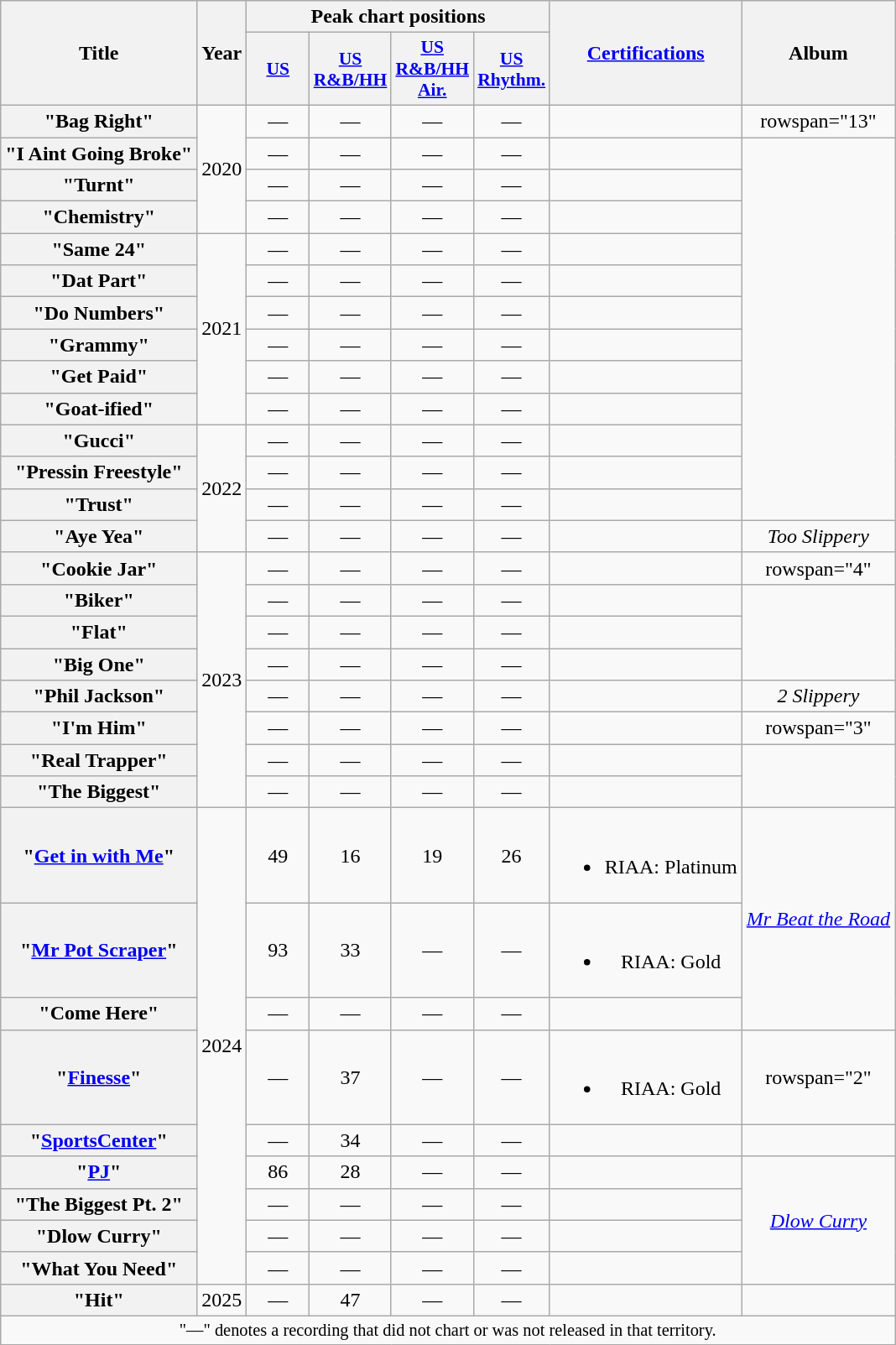<table class="wikitable plainrowheaders" style="text-align:center;">
<tr>
<th scope="col" rowspan="2">Title</th>
<th scope="col" rowspan="2">Year</th>
<th scope="col" colspan="4">Peak chart positions</th>
<th scope="col" rowspan="2"><a href='#'>Certifications</a></th>
<th scope="col" rowspan="2">Album</th>
</tr>
<tr>
<th scope="col" style="width:3em;font-size:90%;"><a href='#'>US</a><br></th>
<th scope="col" style="width:3em;font-size:90%;"><a href='#'>US<br>R&B/HH</a><br></th>
<th scope="col" style="width:3em;font-size:90%;"><a href='#'>US<br>R&B/HH Air.</a><br></th>
<th scope="col" style="width:3em;font-size:90%;"><a href='#'>US<br>Rhythm.</a><br></th>
</tr>
<tr>
<th scope="row">"Bag Right"</th>
<td rowspan="4">2020</td>
<td>—</td>
<td>—</td>
<td>—</td>
<td>—</td>
<td></td>
<td>rowspan="13" </td>
</tr>
<tr>
<th scope="row">"I Aint Going Broke"</th>
<td>—</td>
<td>—</td>
<td>—</td>
<td>—</td>
<td></td>
</tr>
<tr>
<th scope="row">"Turnt"</th>
<td>—</td>
<td>—</td>
<td>—</td>
<td>—</td>
<td></td>
</tr>
<tr>
<th scope="row">"Chemistry"</th>
<td>—</td>
<td>—</td>
<td>—</td>
<td>—</td>
<td></td>
</tr>
<tr>
<th scope="row">"Same 24"</th>
<td rowspan="6">2021</td>
<td>—</td>
<td>—</td>
<td>—</td>
<td>—</td>
<td></td>
</tr>
<tr>
<th scope="row">"Dat Part"</th>
<td>—</td>
<td>—</td>
<td>—</td>
<td>—</td>
<td></td>
</tr>
<tr>
<th scope="row">"Do Numbers"</th>
<td>—</td>
<td>—</td>
<td>—</td>
<td>—</td>
<td></td>
</tr>
<tr>
<th scope="row">"Grammy"</th>
<td>—</td>
<td>—</td>
<td>—</td>
<td>—</td>
<td></td>
</tr>
<tr>
<th scope="row">"Get Paid"</th>
<td>—</td>
<td>—</td>
<td>—</td>
<td>—</td>
<td></td>
</tr>
<tr>
<th scope="row">"Goat-ified"</th>
<td>—</td>
<td>—</td>
<td>—</td>
<td>—</td>
<td></td>
</tr>
<tr>
<th scope="row">"Gucci"</th>
<td rowspan="4">2022</td>
<td>—</td>
<td>—</td>
<td>—</td>
<td>—</td>
<td></td>
</tr>
<tr>
<th scope="row">"Pressin Freestyle"</th>
<td>—</td>
<td>—</td>
<td>—</td>
<td>—</td>
<td></td>
</tr>
<tr>
<th scope="row">"Trust"</th>
<td>—</td>
<td>—</td>
<td>—</td>
<td>—</td>
<td></td>
</tr>
<tr>
<th scope="row">"Aye Yea"</th>
<td>—</td>
<td>—</td>
<td>—</td>
<td>—</td>
<td></td>
<td><em>Too Slippery</em></td>
</tr>
<tr>
<th scope="row">"Cookie Jar"</th>
<td rowspan="8">2023</td>
<td>—</td>
<td>—</td>
<td>—</td>
<td>—</td>
<td></td>
<td>rowspan="4" </td>
</tr>
<tr>
<th scope="row">"Biker"</th>
<td>—</td>
<td>—</td>
<td>—</td>
<td>—</td>
<td></td>
</tr>
<tr>
<th scope="row">"Flat"</th>
<td>—</td>
<td>—</td>
<td>—</td>
<td>—</td>
<td></td>
</tr>
<tr>
<th scope="row">"Big One"</th>
<td>—</td>
<td>—</td>
<td>—</td>
<td>—</td>
<td></td>
</tr>
<tr>
<th scope="row">"Phil Jackson"</th>
<td>—</td>
<td>—</td>
<td>—</td>
<td>—</td>
<td></td>
<td><em>2 Slippery</em></td>
</tr>
<tr>
<th scope="row">"I'm Him"</th>
<td>—</td>
<td>—</td>
<td>—</td>
<td>—</td>
<td></td>
<td>rowspan="3" </td>
</tr>
<tr>
<th scope="row">"Real Trapper"</th>
<td>—</td>
<td>—</td>
<td>—</td>
<td>—</td>
<td></td>
</tr>
<tr>
<th scope="row">"The Biggest"<br></th>
<td>—</td>
<td>—</td>
<td>—</td>
<td>—</td>
<td></td>
</tr>
<tr>
<th scope="row">"<a href='#'>Get in with Me</a>"</th>
<td rowspan="9">2024</td>
<td>49</td>
<td>16</td>
<td>19</td>
<td>26</td>
<td><br><ul><li>RIAA: Platinum</li></ul></td>
<td rowspan="3"><em><a href='#'>Mr Beat the Road</a></em></td>
</tr>
<tr>
<th scope="row">"<a href='#'>Mr Pot Scraper</a>"</th>
<td>93</td>
<td>33</td>
<td>—</td>
<td>—</td>
<td><br><ul><li>RIAA: Gold</li></ul></td>
</tr>
<tr>
<th scope="row">"Come Here"<br></th>
<td>—</td>
<td>—</td>
<td>—</td>
<td>—</td>
<td></td>
</tr>
<tr>
<th scope="row">"<a href='#'>Finesse</a>"<br></th>
<td>—</td>
<td>37</td>
<td>—</td>
<td>—</td>
<td><br><ul><li>RIAA: Gold</li></ul></td>
<td>rowspan="2" </td>
</tr>
<tr>
<th scope="row">"<a href='#'>SportsCenter</a>"</th>
<td>—</td>
<td>34</td>
<td>—</td>
<td>—</td>
<td></td>
</tr>
<tr>
<th scope="row">"<a href='#'>PJ</a>"<br></th>
<td>86</td>
<td>28</td>
<td>—</td>
<td>—</td>
<td></td>
<td rowspan="4"><em><a href='#'>Dlow Curry</a></em></td>
</tr>
<tr>
<th scope="row">"The Biggest Pt. 2"</th>
<td>—</td>
<td>—</td>
<td>—</td>
<td>—</td>
<td></td>
</tr>
<tr>
<th scope="row">"Dlow Curry"</th>
<td>—</td>
<td>—</td>
<td>—</td>
<td>—</td>
<td></td>
</tr>
<tr>
<th scope="row">"What You Need"<br></th>
<td>—</td>
<td>—</td>
<td>—</td>
<td>—</td>
<td></td>
</tr>
<tr>
<th scope="row">"Hit"<br></th>
<td>2025</td>
<td>—</td>
<td>47</td>
<td>—</td>
<td>—</td>
<td></td>
<td></td>
</tr>
<tr>
<td colspan="14" style="font-size:85%">"—" denotes a recording that did not chart or was not released in that territory.</td>
</tr>
</table>
